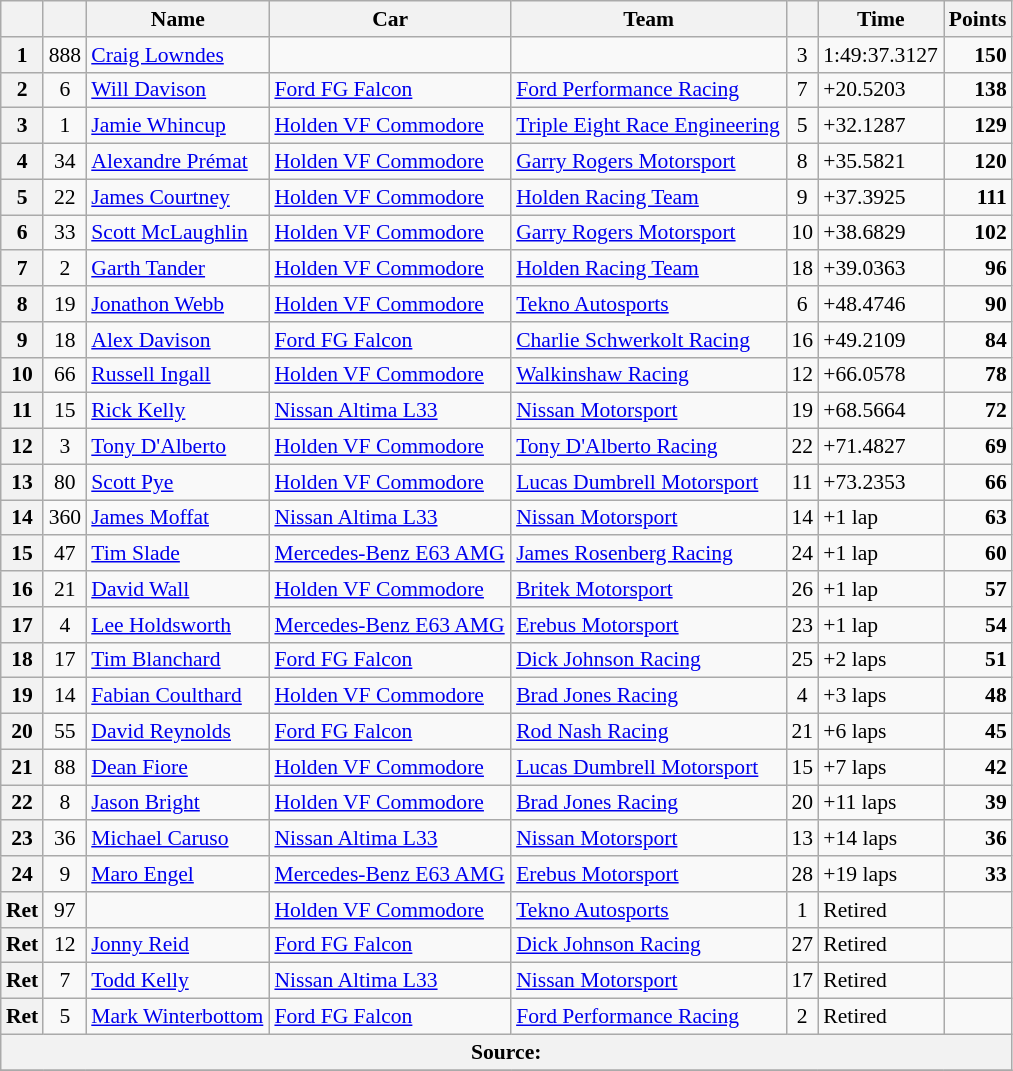<table class="wikitable" width=67.5% style="font-size: 90%; max-width: 675px">
<tr>
<th></th>
<th></th>
<th>Name</th>
<th>Car</th>
<th>Team</th>
<th></th>
<th>Time</th>
<th>Points</th>
</tr>
<tr>
<th>1</th>
<td align="center">888</td>
<td> <a href='#'>Craig Lowndes</a></td>
<td></td>
<td></td>
<td align="center">3</td>
<td>1:49:37.3127</td>
<td align="right"><strong>150</strong></td>
</tr>
<tr>
<th>2</th>
<td align="center">6</td>
<td> <a href='#'>Will Davison</a></td>
<td><a href='#'>Ford FG Falcon</a></td>
<td><a href='#'>Ford Performance Racing</a></td>
<td align="center">7</td>
<td>+20.5203</td>
<td align="right"><strong>138</strong></td>
</tr>
<tr>
<th>3</th>
<td align="center">1</td>
<td> <a href='#'>Jamie Whincup</a></td>
<td><a href='#'>Holden VF Commodore</a></td>
<td><a href='#'>Triple Eight Race Engineering</a></td>
<td align="center">5</td>
<td>+32.1287</td>
<td align="right"><strong>129</strong></td>
</tr>
<tr>
<th>4</th>
<td align="center">34</td>
<td> <a href='#'>Alexandre Prémat</a></td>
<td><a href='#'>Holden VF Commodore</a></td>
<td><a href='#'>Garry Rogers Motorsport</a></td>
<td align="center">8</td>
<td>+35.5821</td>
<td align="right"><strong>120</strong></td>
</tr>
<tr>
<th>5</th>
<td align="center">22</td>
<td> <a href='#'>James Courtney</a></td>
<td><a href='#'>Holden VF Commodore</a></td>
<td><a href='#'>Holden Racing Team</a></td>
<td align="center">9</td>
<td>+37.3925</td>
<td align="right"><strong>111</strong></td>
</tr>
<tr>
<th>6</th>
<td align="center">33</td>
<td> <a href='#'>Scott McLaughlin</a></td>
<td><a href='#'>Holden VF Commodore</a></td>
<td><a href='#'>Garry Rogers Motorsport</a></td>
<td align="center">10</td>
<td>+38.6829</td>
<td align="right"><strong>102</strong></td>
</tr>
<tr>
<th>7</th>
<td align="center">2</td>
<td> <a href='#'>Garth Tander</a></td>
<td><a href='#'>Holden VF Commodore</a></td>
<td><a href='#'>Holden Racing Team</a></td>
<td align="center">18</td>
<td>+39.0363</td>
<td align="right"><strong>96</strong></td>
</tr>
<tr>
<th>8</th>
<td align="center">19</td>
<td> <a href='#'>Jonathon Webb</a></td>
<td><a href='#'>Holden VF Commodore</a></td>
<td><a href='#'>Tekno Autosports</a></td>
<td align="center">6</td>
<td>+48.4746</td>
<td align="right"><strong>90</strong></td>
</tr>
<tr>
<th>9</th>
<td align="center">18</td>
<td> <a href='#'>Alex Davison</a></td>
<td><a href='#'>Ford FG Falcon</a></td>
<td><a href='#'>Charlie Schwerkolt Racing</a></td>
<td align="center">16</td>
<td>+49.2109</td>
<td align="right"><strong>84</strong></td>
</tr>
<tr>
<th>10</th>
<td align="center">66</td>
<td> <a href='#'>Russell Ingall</a></td>
<td><a href='#'>Holden VF Commodore</a></td>
<td><a href='#'>Walkinshaw Racing</a></td>
<td align="center">12</td>
<td>+66.0578</td>
<td align="right"><strong>78</strong></td>
</tr>
<tr>
<th>11</th>
<td align="center">15</td>
<td> <a href='#'>Rick Kelly</a></td>
<td><a href='#'>Nissan Altima L33</a></td>
<td><a href='#'>Nissan Motorsport</a></td>
<td align="center">19</td>
<td>+68.5664</td>
<td align="right"><strong>72</strong></td>
</tr>
<tr>
<th>12</th>
<td align="center">3</td>
<td> <a href='#'>Tony D'Alberto</a></td>
<td><a href='#'>Holden VF Commodore</a></td>
<td><a href='#'>Tony D'Alberto Racing</a></td>
<td align="center">22</td>
<td>+71.4827</td>
<td align="right"><strong>69</strong></td>
</tr>
<tr>
<th>13</th>
<td align="center">80</td>
<td> <a href='#'>Scott Pye</a></td>
<td><a href='#'>Holden VF Commodore</a></td>
<td><a href='#'>Lucas Dumbrell Motorsport</a></td>
<td align="center">11</td>
<td>+73.2353</td>
<td align="right"><strong>66</strong></td>
</tr>
<tr>
<th>14</th>
<td align="center">360</td>
<td> <a href='#'>James Moffat</a></td>
<td><a href='#'>Nissan Altima L33</a></td>
<td><a href='#'>Nissan Motorsport</a></td>
<td align="center">14</td>
<td>+1 lap</td>
<td align="right"><strong>63</strong></td>
</tr>
<tr>
<th>15</th>
<td align="center">47</td>
<td> <a href='#'>Tim Slade</a></td>
<td><a href='#'>Mercedes-Benz E63 AMG</a></td>
<td><a href='#'>James Rosenberg Racing</a></td>
<td align="center">24</td>
<td>+1 lap</td>
<td align="right"><strong>60</strong></td>
</tr>
<tr>
<th>16</th>
<td align="center">21</td>
<td> <a href='#'>David Wall</a></td>
<td><a href='#'>Holden VF Commodore</a></td>
<td><a href='#'>Britek Motorsport</a></td>
<td align="center">26</td>
<td>+1 lap</td>
<td align="right"><strong>57</strong></td>
</tr>
<tr>
<th>17</th>
<td align="center">4</td>
<td> <a href='#'>Lee Holdsworth</a></td>
<td><a href='#'>Mercedes-Benz E63 AMG</a></td>
<td><a href='#'>Erebus Motorsport</a></td>
<td align="center">23</td>
<td>+1 lap</td>
<td align="right"><strong>54</strong></td>
</tr>
<tr>
<th>18</th>
<td align="center">17</td>
<td> <a href='#'>Tim Blanchard</a></td>
<td><a href='#'>Ford FG Falcon</a></td>
<td><a href='#'>Dick Johnson Racing</a></td>
<td align="center">25</td>
<td>+2 laps</td>
<td align="right"><strong>51</strong></td>
</tr>
<tr>
<th>19</th>
<td align="center">14</td>
<td> <a href='#'>Fabian Coulthard</a></td>
<td><a href='#'>Holden VF Commodore</a></td>
<td><a href='#'>Brad Jones Racing</a></td>
<td align="center">4</td>
<td>+3 laps</td>
<td align="right"><strong>48</strong></td>
</tr>
<tr>
<th>20</th>
<td align="center">55</td>
<td> <a href='#'>David Reynolds</a></td>
<td><a href='#'>Ford FG Falcon</a></td>
<td><a href='#'>Rod Nash Racing</a></td>
<td align="center">21</td>
<td>+6 laps</td>
<td align="right"><strong>45</strong></td>
</tr>
<tr>
<th>21</th>
<td align="center">88</td>
<td> <a href='#'>Dean Fiore</a></td>
<td><a href='#'>Holden VF Commodore</a></td>
<td><a href='#'>Lucas Dumbrell Motorsport</a></td>
<td align="center">15</td>
<td>+7 laps</td>
<td align="right"><strong>42</strong></td>
</tr>
<tr>
<th>22</th>
<td align="center">8</td>
<td> <a href='#'>Jason Bright</a></td>
<td><a href='#'>Holden VF Commodore</a></td>
<td><a href='#'>Brad Jones Racing</a></td>
<td align="center">20</td>
<td>+11 laps</td>
<td align="right"><strong>39</strong></td>
</tr>
<tr>
<th>23</th>
<td align="center">36</td>
<td> <a href='#'>Michael Caruso</a></td>
<td><a href='#'>Nissan Altima L33</a></td>
<td><a href='#'>Nissan Motorsport</a></td>
<td align="center">13</td>
<td>+14 laps</td>
<td align="right"><strong>36</strong></td>
</tr>
<tr>
<th>24</th>
<td align="center">9</td>
<td> <a href='#'>Maro Engel</a></td>
<td><a href='#'>Mercedes-Benz E63 AMG</a></td>
<td><a href='#'>Erebus Motorsport</a></td>
<td align="center">28</td>
<td>+19 laps</td>
<td align="right"><strong>33</strong></td>
</tr>
<tr>
<th>Ret</th>
<td align="center">97</td>
<td></td>
<td><a href='#'>Holden VF Commodore</a></td>
<td><a href='#'>Tekno Autosports</a></td>
<td align="center">1</td>
<td>Retired</td>
<td></td>
</tr>
<tr>
<th>Ret</th>
<td align="center">12</td>
<td> <a href='#'>Jonny Reid</a></td>
<td><a href='#'>Ford FG Falcon</a></td>
<td><a href='#'>Dick Johnson Racing</a></td>
<td align="center">27</td>
<td>Retired</td>
<td></td>
</tr>
<tr>
<th>Ret</th>
<td align="center">7</td>
<td> <a href='#'>Todd Kelly</a></td>
<td><a href='#'>Nissan Altima L33</a></td>
<td><a href='#'>Nissan Motorsport</a></td>
<td align="center">17</td>
<td>Retired</td>
<td></td>
</tr>
<tr>
<th>Ret</th>
<td align="center">5</td>
<td> <a href='#'>Mark Winterbottom</a></td>
<td><a href='#'>Ford FG Falcon</a></td>
<td><a href='#'>Ford Performance Racing</a></td>
<td align="center">2</td>
<td>Retired</td>
<td></td>
</tr>
<tr>
<th colspan="8">Source:</th>
</tr>
<tr>
</tr>
</table>
